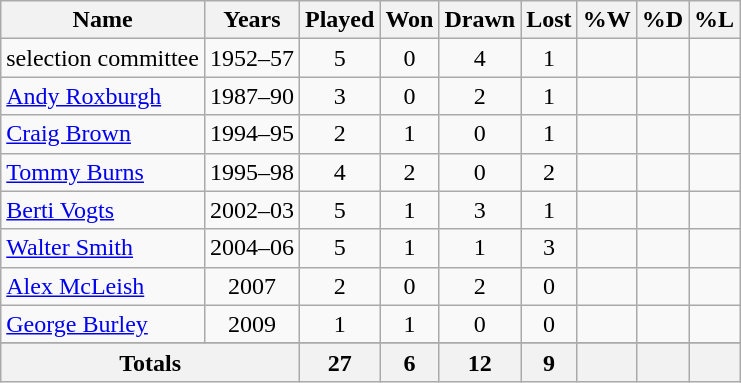<table class="wikitable sortable" style="text-align:center;">
<tr>
<th>Name</th>
<th>Years</th>
<th>Played</th>
<th>Won</th>
<th>Drawn</th>
<th>Lost</th>
<th>%W</th>
<th>%D</th>
<th>%L</th>
</tr>
<tr>
<td style="text-align: left;">selection committee</td>
<td>1952–57</td>
<td>5</td>
<td>0</td>
<td>4</td>
<td>1</td>
<td></td>
<td></td>
<td></td>
</tr>
<tr>
<td style="text-align: left;"><a href='#'>Andy Roxburgh</a></td>
<td>1987–90</td>
<td>3</td>
<td>0</td>
<td>2</td>
<td>1</td>
<td></td>
<td></td>
<td></td>
</tr>
<tr>
<td style="text-align: left;"><a href='#'>Craig Brown</a></td>
<td>1994–95</td>
<td>2</td>
<td>1</td>
<td>0</td>
<td>1</td>
<td></td>
<td></td>
<td></td>
</tr>
<tr>
<td style="text-align: left;"><a href='#'>Tommy Burns</a></td>
<td>1995–98</td>
<td>4</td>
<td>2</td>
<td>0</td>
<td>2</td>
<td></td>
<td></td>
<td></td>
</tr>
<tr>
<td style="text-align: left;"><a href='#'>Berti Vogts</a></td>
<td>2002–03</td>
<td>5</td>
<td>1</td>
<td>3</td>
<td>1</td>
<td></td>
<td></td>
<td></td>
</tr>
<tr>
<td style="text-align: left;"><a href='#'>Walter Smith</a></td>
<td>2004–06</td>
<td>5</td>
<td>1</td>
<td>1</td>
<td>3</td>
<td></td>
<td></td>
<td></td>
</tr>
<tr>
<td style="text-align: left;"><a href='#'>Alex McLeish</a></td>
<td>2007</td>
<td>2</td>
<td>0</td>
<td>2</td>
<td>0</td>
<td></td>
<td></td>
<td></td>
</tr>
<tr>
<td style="text-align: left;"><a href='#'>George Burley</a></td>
<td>2009</td>
<td>1</td>
<td>1</td>
<td>0</td>
<td>0</td>
<td></td>
<td></td>
<td></td>
</tr>
<tr>
</tr>
<tr class="sortbottom">
<th colspan="2">Totals</th>
<th>27</th>
<th>6</th>
<th>12</th>
<th>9</th>
<th></th>
<th></th>
<th></th>
</tr>
</table>
